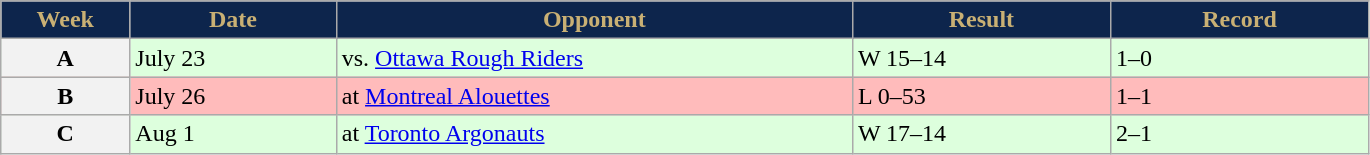<table class="wikitable sortable">
<tr>
<th style="background:#0d254c;color:#c9b074;"  width="5%">Week</th>
<th style="background:#0d254c;color:#c9b074;"  width="8%">Date</th>
<th style="background:#0d254c;color:#c9b074;"  width="20%">Opponent</th>
<th style="background:#0d254c;color:#c9b074;"  width="10%">Result</th>
<th style="background:#0d254c;color:#c9b074;"  width="10%">Record</th>
</tr>
<tr style="background:#ddffdd">
<th>A</th>
<td>July 23</td>
<td>vs. <a href='#'>Ottawa Rough Riders</a></td>
<td>W 15–14</td>
<td>1–0</td>
</tr>
<tr style="background:#ffbbbb">
<th>B</th>
<td>July 26</td>
<td>at <a href='#'>Montreal Alouettes</a></td>
<td>L 0–53</td>
<td>1–1</td>
</tr>
<tr style="background:#ddffdd">
<th>C</th>
<td>Aug 1</td>
<td>at <a href='#'>Toronto Argonauts</a></td>
<td>W 17–14</td>
<td>2–1</td>
</tr>
</table>
